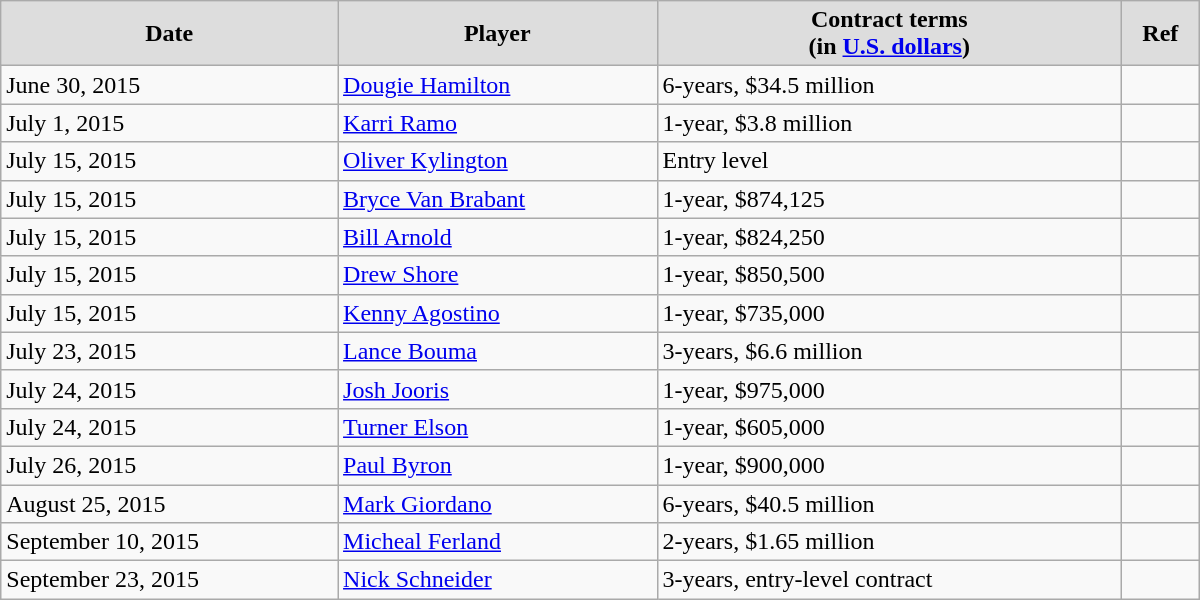<table class="wikitable" style="border-collapse: collapse; width: 50em; padding: 3;">
<tr align="center" bgcolor="#dddddd">
<td><strong>Date</strong></td>
<td><strong>Player</strong></td>
<td><strong>Contract terms</strong><br><strong>(in <a href='#'>U.S. dollars</a>)</strong></td>
<td><strong>Ref</strong></td>
</tr>
<tr>
<td>June 30, 2015</td>
<td><a href='#'>Dougie Hamilton</a></td>
<td>6-years, $34.5 million</td>
<td></td>
</tr>
<tr>
<td>July 1, 2015</td>
<td><a href='#'>Karri Ramo</a></td>
<td>1-year, $3.8 million</td>
<td></td>
</tr>
<tr>
<td>July 15, 2015</td>
<td><a href='#'>Oliver Kylington</a></td>
<td>Entry level</td>
<td></td>
</tr>
<tr>
<td>July 15, 2015</td>
<td><a href='#'>Bryce Van Brabant</a></td>
<td>1-year, $874,125</td>
<td></td>
</tr>
<tr>
<td>July 15, 2015</td>
<td><a href='#'>Bill Arnold</a></td>
<td>1-year, $824,250</td>
<td></td>
</tr>
<tr>
<td>July 15, 2015</td>
<td><a href='#'>Drew Shore</a></td>
<td>1-year, $850,500</td>
<td></td>
</tr>
<tr>
<td>July 15, 2015</td>
<td><a href='#'>Kenny Agostino</a></td>
<td>1-year, $735,000</td>
<td></td>
</tr>
<tr>
<td>July 23, 2015</td>
<td><a href='#'>Lance Bouma</a></td>
<td>3-years, $6.6 million</td>
<td></td>
</tr>
<tr>
<td>July 24, 2015</td>
<td><a href='#'>Josh Jooris</a></td>
<td>1-year, $975,000</td>
<td></td>
</tr>
<tr>
<td>July 24, 2015</td>
<td><a href='#'>Turner Elson</a></td>
<td>1-year, $605,000</td>
<td></td>
</tr>
<tr>
<td>July 26, 2015</td>
<td><a href='#'>Paul Byron</a></td>
<td>1-year, $900,000</td>
<td></td>
</tr>
<tr>
<td>August 25, 2015</td>
<td><a href='#'>Mark Giordano</a></td>
<td>6-years, $40.5 million</td>
<td></td>
</tr>
<tr>
<td>September 10, 2015</td>
<td><a href='#'>Micheal Ferland</a></td>
<td>2-years, $1.65 million</td>
<td></td>
</tr>
<tr>
<td>September 23, 2015</td>
<td><a href='#'>Nick Schneider</a></td>
<td>3-years, entry-level contract</td>
<td></td>
</tr>
</table>
